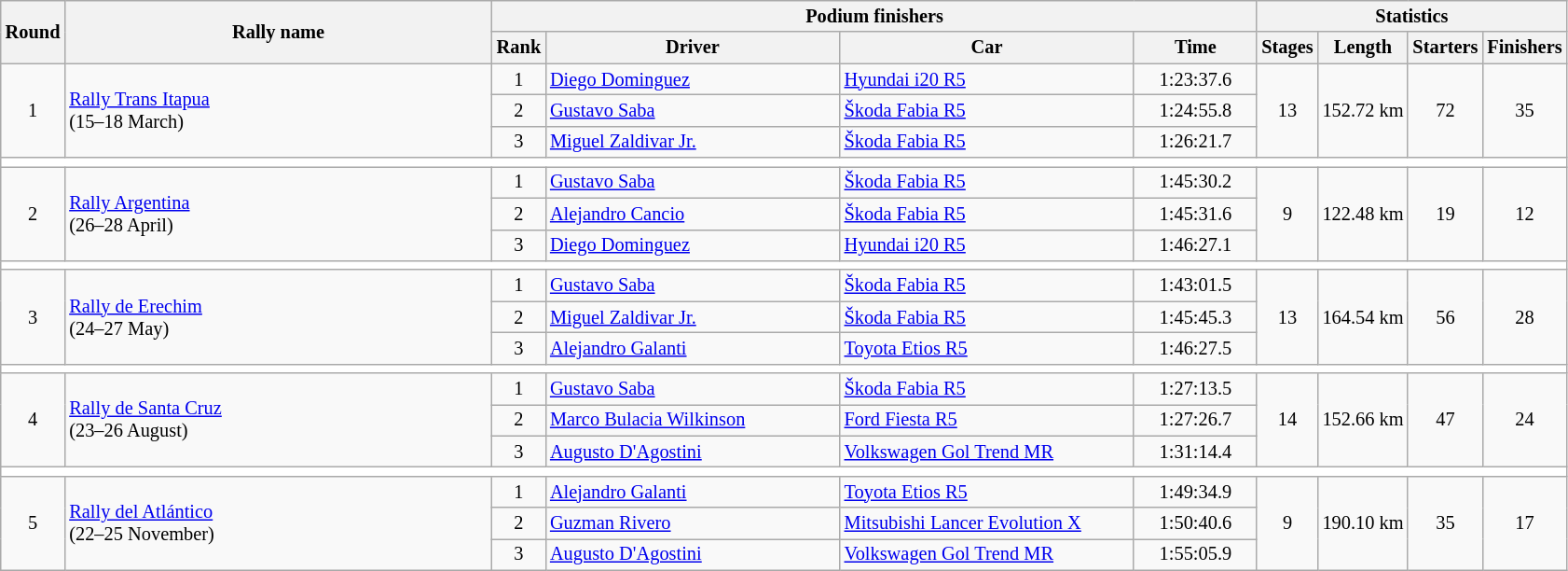<table class="wikitable" style="font-size:85%;">
<tr>
<th rowspan=2>Round</th>
<th style="width:22em" rowspan=2>Rally name</th>
<th colspan=4>Podium finishers</th>
<th colspan=4>Statistics</th>
</tr>
<tr>
<th>Rank</th>
<th style="width:15em">Driver</th>
<th style="width:15em">Car</th>
<th style="width:6em">Time</th>
<th>Stages</th>
<th>Length</th>
<th>Starters</th>
<th>Finishers</th>
</tr>
<tr>
<td rowspan=3 align=center>1</td>
<td rowspan=3> <a href='#'>Rally Trans Itapua</a><br>(15–18 March)</td>
<td align=center>1</td>
<td> <a href='#'>Diego Dominguez</a></td>
<td><a href='#'>Hyundai i20 R5</a></td>
<td align=center>1:23:37.6</td>
<td rowspan=3 align=center>13</td>
<td rowspan=3 align=center>152.72 km</td>
<td rowspan=3 align=center>72</td>
<td rowspan=3 align=center>35</td>
</tr>
<tr>
<td align=center>2</td>
<td> <a href='#'>Gustavo Saba</a></td>
<td><a href='#'>Škoda Fabia R5</a></td>
<td align=center>1:24:55.8</td>
</tr>
<tr>
<td align=center>3</td>
<td> <a href='#'>Miguel Zaldivar Jr.</a></td>
<td><a href='#'>Škoda Fabia R5</a></td>
<td align=center>1:26:21.7</td>
</tr>
<tr style="background:white;">
<td colspan="12"></td>
</tr>
<tr>
<td rowspan=3 align=center>2</td>
<td rowspan=3> <a href='#'>Rally Argentina</a><br>(26–28 April)</td>
<td align=center>1</td>
<td> <a href='#'>Gustavo Saba</a></td>
<td><a href='#'>Škoda Fabia R5</a></td>
<td align=center>1:45:30.2</td>
<td rowspan=3 align=center>9</td>
<td rowspan=3 align=center>122.48 km</td>
<td rowspan=3 align=center>19</td>
<td rowspan=3 align=center>12</td>
</tr>
<tr>
<td align=center>2</td>
<td> <a href='#'>Alejandro Cancio</a></td>
<td><a href='#'>Škoda Fabia R5</a></td>
<td align=center>1:45:31.6</td>
</tr>
<tr>
<td align=center>3</td>
<td> <a href='#'>Diego Dominguez</a></td>
<td><a href='#'>Hyundai i20 R5</a></td>
<td align=center>1:46:27.1</td>
</tr>
<tr style="background:white;">
<td colspan="12"></td>
</tr>
<tr>
<td rowspan=3 align=center>3</td>
<td rowspan=3> <a href='#'>Rally de Erechim</a><br>(24–27 May)</td>
<td align=center>1</td>
<td> <a href='#'>Gustavo Saba</a></td>
<td><a href='#'>Škoda Fabia R5</a></td>
<td align=center>1:43:01.5</td>
<td rowspan=3 align=center>13</td>
<td rowspan=3 align=center>164.54 km</td>
<td rowspan=3 align=center>56</td>
<td rowspan=3 align=center>28</td>
</tr>
<tr>
<td align=center>2</td>
<td> <a href='#'>Miguel Zaldivar Jr.</a></td>
<td><a href='#'>Škoda Fabia R5</a></td>
<td align=center>1:45:45.3</td>
</tr>
<tr>
<td align=center>3</td>
<td> <a href='#'>Alejandro Galanti</a></td>
<td><a href='#'>Toyota Etios R5</a></td>
<td align=center>1:46:27.5</td>
</tr>
<tr style="background:white;">
<td colspan="12"></td>
</tr>
<tr>
<td rowspan=3 align=center>4</td>
<td rowspan=3> <a href='#'>Rally de Santa Cruz</a><br>(23–26 August)</td>
<td align=center>1</td>
<td> <a href='#'>Gustavo Saba</a></td>
<td><a href='#'>Škoda Fabia R5</a></td>
<td align=center>1:27:13.5</td>
<td rowspan=3 align=center>14</td>
<td rowspan=3 align=center>152.66 km</td>
<td rowspan=3 align=center>47</td>
<td rowspan=3 align=center>24</td>
</tr>
<tr>
<td align=center>2</td>
<td> <a href='#'>Marco Bulacia Wilkinson</a></td>
<td><a href='#'>Ford Fiesta R5</a></td>
<td align=center>1:27:26.7</td>
</tr>
<tr>
<td align=center>3</td>
<td> <a href='#'>Augusto D'Agostini</a></td>
<td><a href='#'>Volkswagen Gol Trend MR</a></td>
<td align=center>1:31:14.4</td>
</tr>
<tr style="background:white;">
<td colspan="12"></td>
</tr>
<tr>
<td rowspan=3 align=center>5</td>
<td rowspan=3> <a href='#'>Rally del Atlántico</a><br>(22–25 November)</td>
<td align=center>1</td>
<td> <a href='#'>Alejandro Galanti</a></td>
<td><a href='#'>Toyota Etios R5</a></td>
<td align=center>1:49:34.9</td>
<td rowspan=3 align=center>9</td>
<td rowspan=3 align=center>190.10 km</td>
<td rowspan=3 align=center>35</td>
<td rowspan=3 align=center>17</td>
</tr>
<tr>
<td align=center>2</td>
<td> <a href='#'>Guzman Rivero</a></td>
<td><a href='#'>Mitsubishi Lancer Evolution X</a></td>
<td align=center>1:50:40.6</td>
</tr>
<tr>
<td align=center>3</td>
<td> <a href='#'>Augusto D'Agostini</a></td>
<td><a href='#'>Volkswagen Gol Trend MR</a></td>
<td align=center>1:55:05.9</td>
</tr>
</table>
